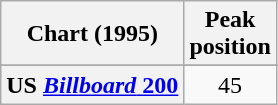<table class="wikitable sortable plainrowheaders">
<tr>
<th>Chart (1995)</th>
<th>Peak<br>position</th>
</tr>
<tr>
</tr>
<tr>
</tr>
<tr>
</tr>
<tr>
</tr>
<tr>
</tr>
<tr>
<th scope="row">US <a href='#'><em>Billboard</em> 200</a></th>
<td align="center">45</td>
</tr>
</table>
